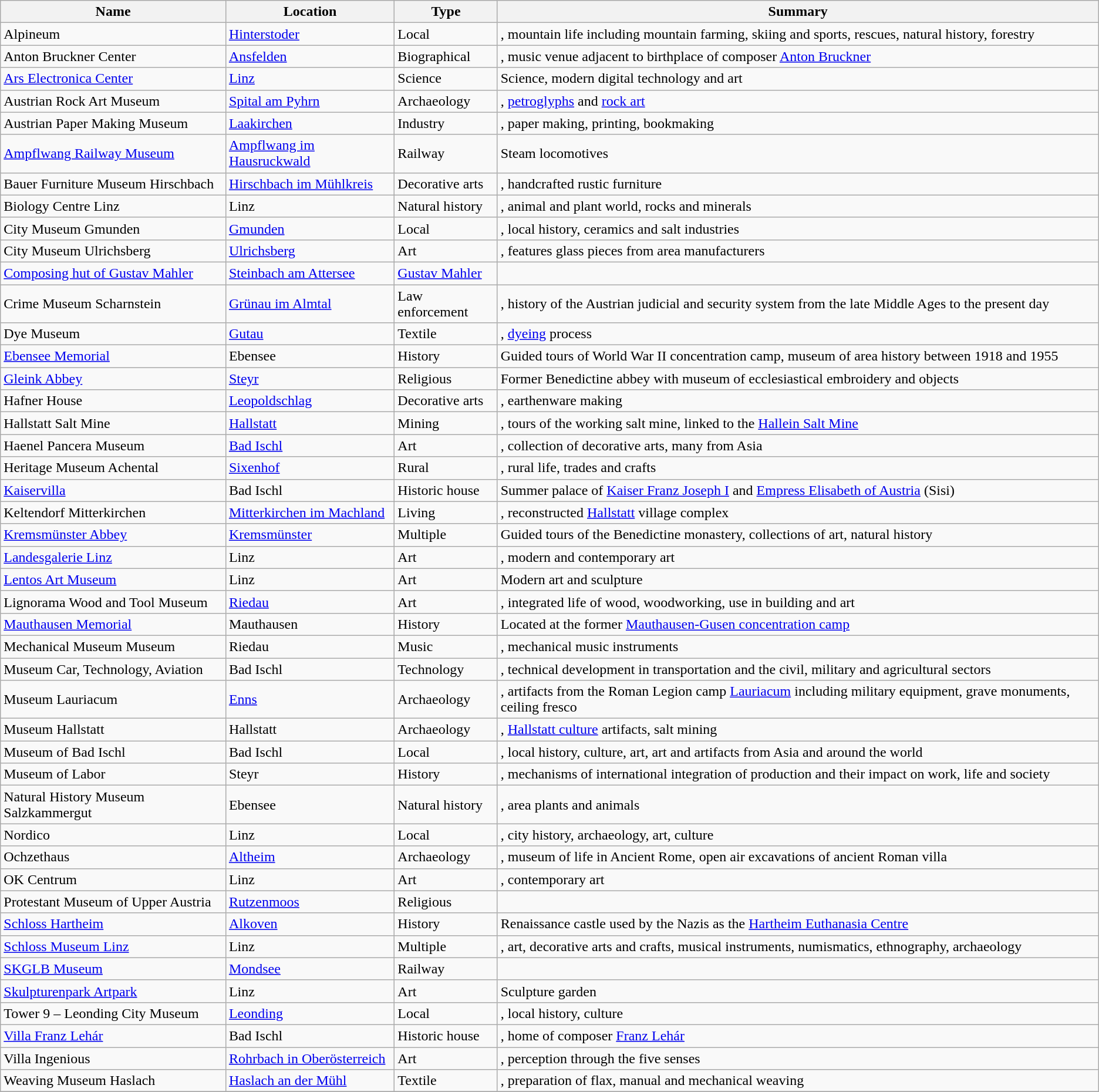<table class="wikitable sortable">
<tr>
<th>Name</th>
<th>Location</th>
<th>Type</th>
<th>Summary</th>
</tr>
<tr>
<td>Alpineum</td>
<td><a href='#'>Hinterstoder</a></td>
<td>Local</td>
<td>, mountain life including mountain farming, skiing and sports, rescues, natural history, forestry</td>
</tr>
<tr>
<td>Anton Bruckner Center</td>
<td><a href='#'>Ansfelden</a></td>
<td>Biographical</td>
<td>, music venue adjacent to birthplace of composer <a href='#'>Anton Bruckner</a></td>
</tr>
<tr>
<td><a href='#'>Ars Electronica Center</a></td>
<td><a href='#'>Linz</a></td>
<td>Science</td>
<td>Science, modern digital technology and art</td>
</tr>
<tr>
<td>Austrian Rock Art Museum</td>
<td><a href='#'>Spital am Pyhrn</a></td>
<td>Archaeology</td>
<td>, <a href='#'>petroglyphs</a> and <a href='#'>rock art</a></td>
</tr>
<tr>
<td>Austrian Paper Making Museum</td>
<td><a href='#'>Laakirchen</a></td>
<td>Industry</td>
<td>, paper making, printing, bookmaking</td>
</tr>
<tr>
<td><a href='#'>Ampflwang Railway Museum</a></td>
<td><a href='#'>Ampflwang im Hausruckwald</a></td>
<td>Railway</td>
<td>Steam locomotives</td>
</tr>
<tr>
<td>Bauer Furniture Museum Hirschbach</td>
<td><a href='#'>Hirschbach im Mühlkreis</a></td>
<td>Decorative arts</td>
<td>, handcrafted rustic furniture</td>
</tr>
<tr>
<td>Biology Centre Linz</td>
<td>Linz</td>
<td>Natural history</td>
<td>, animal and plant world, rocks and minerals</td>
</tr>
<tr>
<td>City Museum Gmunden</td>
<td><a href='#'>Gmunden</a></td>
<td>Local</td>
<td>, local history, ceramics and salt industries</td>
</tr>
<tr>
<td>City Museum Ulrichsberg</td>
<td><a href='#'>Ulrichsberg</a></td>
<td>Art</td>
<td>, features glass pieces from area manufacturers</td>
</tr>
<tr>
<td><a href='#'>Composing hut of Gustav Mahler</a></td>
<td><a href='#'>Steinbach am Attersee</a></td>
<td><a href='#'>Gustav Mahler</a></td>
<td></td>
</tr>
<tr>
<td>Crime Museum Scharnstein</td>
<td><a href='#'>Grünau im Almtal</a></td>
<td>Law enforcement</td>
<td>, history of the Austrian judicial and security system from the late Middle Ages to the present day</td>
</tr>
<tr>
<td>Dye Museum</td>
<td><a href='#'>Gutau</a></td>
<td>Textile</td>
<td>, <a href='#'>dyeing</a> process</td>
</tr>
<tr>
<td><a href='#'>Ebensee Memorial</a></td>
<td>Ebensee</td>
<td>History</td>
<td>Guided tours of World War II concentration camp, museum of area history between 1918 and 1955</td>
</tr>
<tr>
<td><a href='#'>Gleink Abbey</a></td>
<td><a href='#'>Steyr</a></td>
<td>Religious</td>
<td>Former Benedictine abbey with museum of ecclesiastical embroidery and objects</td>
</tr>
<tr>
<td>Hafner House</td>
<td><a href='#'>Leopoldschlag</a></td>
<td>Decorative arts</td>
<td>, earthenware making</td>
</tr>
<tr>
<td>Hallstatt Salt Mine</td>
<td><a href='#'>Hallstatt</a></td>
<td>Mining</td>
<td>, tours of the working salt mine, linked to the <a href='#'>Hallein Salt Mine</a></td>
</tr>
<tr>
<td>Haenel Pancera Museum</td>
<td><a href='#'>Bad Ischl</a></td>
<td>Art</td>
<td>, collection of decorative arts, many from Asia</td>
</tr>
<tr>
<td>Heritage Museum Achental</td>
<td><a href='#'>Sixenhof</a></td>
<td>Rural</td>
<td>, rural life, trades and crafts</td>
</tr>
<tr>
<td><a href='#'>Kaiservilla</a></td>
<td>Bad Ischl</td>
<td>Historic house</td>
<td>Summer palace of <a href='#'>Kaiser Franz Joseph I</a> and <a href='#'>Empress Elisabeth of Austria</a> (Sisi)</td>
</tr>
<tr>
<td>Keltendorf Mitterkirchen</td>
<td><a href='#'>Mitterkirchen im Machland</a></td>
<td>Living</td>
<td>, reconstructed <a href='#'>Hallstatt</a> village complex</td>
</tr>
<tr>
<td><a href='#'>Kremsmünster Abbey</a></td>
<td><a href='#'>Kremsmünster</a></td>
<td>Multiple</td>
<td>Guided tours of the Benedictine monastery, collections of art, natural history</td>
</tr>
<tr>
<td><a href='#'>Landesgalerie Linz</a></td>
<td>Linz</td>
<td>Art</td>
<td>, modern and contemporary art</td>
</tr>
<tr>
<td><a href='#'>Lentos Art Museum</a></td>
<td>Linz</td>
<td>Art</td>
<td>Modern art and sculpture</td>
</tr>
<tr>
<td>Lignorama Wood and Tool Museum</td>
<td><a href='#'>Riedau</a></td>
<td>Art</td>
<td>, integrated life of wood, woodworking, use in building and art</td>
</tr>
<tr>
<td><a href='#'>Mauthausen Memorial</a></td>
<td>Mauthausen</td>
<td>History</td>
<td>Located at the former <a href='#'>Mauthausen-Gusen concentration camp</a></td>
</tr>
<tr>
<td>Mechanical Museum Museum</td>
<td>Riedau</td>
<td>Music</td>
<td>, mechanical music instruments</td>
</tr>
<tr>
<td>Museum Car, Technology, Aviation</td>
<td>Bad Ischl</td>
<td>Technology</td>
<td>, technical development in transportation and the civil, military and agricultural sectors</td>
</tr>
<tr>
<td>Museum Lauriacum</td>
<td><a href='#'>Enns</a></td>
<td>Archaeology</td>
<td>, artifacts from the Roman Legion camp <a href='#'>Lauriacum</a> including military equipment, grave monuments, ceiling fresco</td>
</tr>
<tr>
<td>Museum Hallstatt</td>
<td>Hallstatt</td>
<td>Archaeology</td>
<td>, <a href='#'>Hallstatt culture</a> artifacts, salt mining</td>
</tr>
<tr>
<td>Museum of Bad Ischl</td>
<td>Bad Ischl</td>
<td>Local</td>
<td>, local history, culture, art, art and artifacts from Asia and around the world</td>
</tr>
<tr>
<td>Museum of Labor</td>
<td>Steyr</td>
<td>History</td>
<td>, mechanisms of international integration of production and their impact on work, life and society</td>
</tr>
<tr>
<td>Natural History Museum Salzkammergut</td>
<td>Ebensee</td>
<td>Natural history</td>
<td>, area plants and animals</td>
</tr>
<tr>
<td>Nordico</td>
<td>Linz</td>
<td>Local</td>
<td>, city history, archaeology, art, culture</td>
</tr>
<tr>
<td>Ochzethaus</td>
<td><a href='#'>Altheim</a></td>
<td>Archaeology</td>
<td>, museum of life in Ancient Rome, open air excavations of ancient Roman villa</td>
</tr>
<tr>
<td>OK Centrum</td>
<td>Linz</td>
<td>Art</td>
<td>, contemporary art</td>
</tr>
<tr>
<td>Protestant Museum of Upper Austria</td>
<td><a href='#'>Rutzenmoos</a></td>
<td>Religious</td>
<td></td>
</tr>
<tr>
<td><a href='#'>Schloss Hartheim</a></td>
<td><a href='#'>Alkoven</a></td>
<td>History</td>
<td>Renaissance castle used by the Nazis as the <a href='#'>Hartheim Euthanasia Centre</a></td>
</tr>
<tr>
<td><a href='#'>Schloss Museum Linz</a></td>
<td>Linz</td>
<td>Multiple</td>
<td>, art, decorative arts and crafts, musical instruments, numismatics, ethnography, archaeology</td>
</tr>
<tr>
<td><a href='#'>SKGLB Museum</a></td>
<td><a href='#'>Mondsee</a></td>
<td>Railway</td>
<td></td>
</tr>
<tr>
<td><a href='#'>Skulpturenpark Artpark</a></td>
<td>Linz</td>
<td>Art</td>
<td>Sculpture garden</td>
</tr>
<tr>
<td>Tower 9 – Leonding City Museum</td>
<td><a href='#'>Leonding</a></td>
<td>Local</td>
<td>, local history, culture</td>
</tr>
<tr>
<td><a href='#'>Villa Franz Lehár</a></td>
<td>Bad Ischl</td>
<td>Historic house</td>
<td>, home of composer <a href='#'>Franz Lehár</a></td>
</tr>
<tr>
<td>Villa Ingenious</td>
<td><a href='#'>Rohrbach in Oberösterreich</a></td>
<td>Art</td>
<td>, perception through the five senses</td>
</tr>
<tr>
<td>Weaving Museum Haslach</td>
<td><a href='#'>Haslach an der Mühl</a></td>
<td>Textile</td>
<td>, preparation of flax, manual and mechanical weaving</td>
</tr>
<tr>
</tr>
</table>
